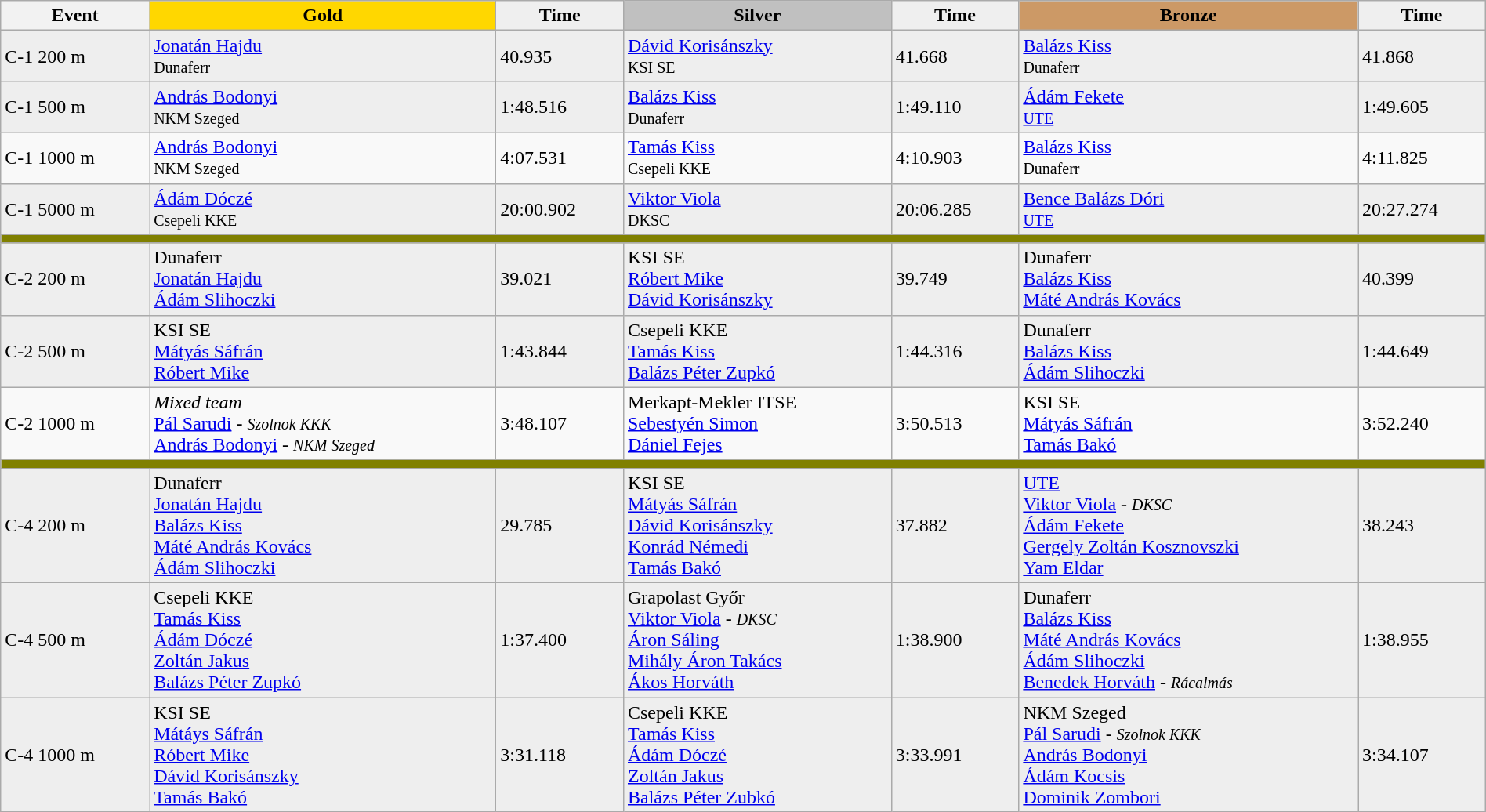<table class="wikitable" width=100%>
<tr>
<th>Event</th>
<td align=center bgcolor="gold"><strong>Gold</strong></td>
<td align=center bgcolor="EFEFEF"><strong>Time</strong></td>
<td align=center bgcolor="silver"><strong>Silver</strong></td>
<td align=center bgcolor="EFEFEF"><strong>Time</strong></td>
<td align=center bgcolor="CC9966"><strong>Bronze</strong></td>
<td align=center bgcolor="EFEFEF"><strong>Time</strong></td>
</tr>
<tr style="background:#eee; width:100%;">
<td>C-1 200 m</td>
<td><a href='#'>Jonatán Hajdu</a><br><small> Dunaferr</small></td>
<td>40.935</td>
<td><a href='#'>Dávid Korisánszky</a><br><small> KSI SE</small></td>
<td>41.668</td>
<td><a href='#'>Balázs Kiss</a><br><small> Dunaferr</small></td>
<td>41.868</td>
</tr>
<tr style="background:#eee; width:100%;">
<td>C-1 500 m</td>
<td><a href='#'>András Bodonyi</a><br><small> NKM Szeged</small></td>
<td>1:48.516</td>
<td><a href='#'>Balázs Kiss</a><br><small> Dunaferr</small></td>
<td>1:49.110</td>
<td><a href='#'>Ádám Fekete</a><br><small> <a href='#'>UTE</a></small></td>
<td>1:49.605</td>
</tr>
<tr>
<td>C-1 1000 m </td>
<td><a href='#'>András Bodonyi</a><br><small> NKM Szeged</small></td>
<td>4:07.531</td>
<td><a href='#'>Tamás Kiss</a><br><small> Csepeli KKE</small></td>
<td>4:10.903</td>
<td><a href='#'>Balázs Kiss</a><br><small> Dunaferr</small></td>
<td>4:11.825</td>
</tr>
<tr style="background:#eee; width:100%;">
<td>C-1 5000 m</td>
<td><a href='#'>Ádám Dóczé</a><br><small> Csepeli KKE</small></td>
<td>20:00.902</td>
<td><a href='#'>Viktor Viola</a><br><small> DKSC</small></td>
<td>20:06.285</td>
<td><a href='#'>Bence Balázs Dóri</a><br><small> <a href='#'>UTE</a></small></td>
<td>20:27.274</td>
</tr>
<tr>
</tr>
<tr bgcolor=#808000>
<td colspan=7></td>
</tr>
<tr style="background:#eee; width:100%;">
<td>C-2 200 m</td>
<td> Dunaferr<br><a href='#'>Jonatán Hajdu</a><br><a href='#'>Ádám Slihoczki</a></td>
<td>39.021</td>
<td> KSI SE<br><a href='#'>Róbert Mike</a><br><a href='#'>Dávid Korisánszky</a></td>
<td>39.749</td>
<td> Dunaferr<br><a href='#'>Balázs Kiss</a><br><a href='#'>Máté András Kovács</a></td>
<td>40.399</td>
</tr>
<tr style="background:#eee; width:100%;">
<td>C-2 500 m</td>
<td> KSI SE<br><a href='#'>Mátyás Sáfrán</a><br><a href='#'>Róbert Mike</a></td>
<td>1:43.844</td>
<td> Csepeli KKE<br><a href='#'>Tamás Kiss</a><br><a href='#'>Balázs Péter Zupkó</a></td>
<td>1:44.316</td>
<td> Dunaferr<br><a href='#'>Balázs Kiss</a><br><a href='#'>Ádám Slihoczki</a></td>
<td>1:44.649</td>
</tr>
<tr>
<td>C-2 1000 m </td>
<td><em>Mixed team</em><br><a href='#'>Pál Sarudi</a> - <small><em>Szolnok KKK</em></small><br><a href='#'>András Bodonyi</a> - <small><em>NKM Szeged</em></small></td>
<td>3:48.107</td>
<td> Merkapt-Mekler ITSE<br><a href='#'>Sebestyén Simon</a><br><a href='#'>Dániel Fejes</a></td>
<td>3:50.513</td>
<td> KSI SE<br><a href='#'>Mátyás Sáfrán</a><br><a href='#'>Tamás Bakó</a></td>
<td>3:52.240</td>
</tr>
<tr>
</tr>
<tr bgcolor=#808000>
<td colspan=7></td>
</tr>
<tr style="background:#eee; width:100%;">
<td>C-4 200 m</td>
<td> Dunaferr<br><a href='#'>Jonatán Hajdu</a><br><a href='#'>Balázs Kiss</a><br><a href='#'>Máté András Kovács</a><br><a href='#'>Ádám Slihoczki</a></td>
<td>29.785</td>
<td> KSI SE<br><a href='#'>Mátyás Sáfrán</a><br><a href='#'>Dávid Korisánszky</a><br><a href='#'>Konrád Némedi</a><br><a href='#'>Tamás Bakó</a></td>
<td>37.882</td>
<td> <a href='#'>UTE</a><br><a href='#'>Viktor Viola</a> - <small><em>DKSC</em></small><br><a href='#'>Ádám Fekete</a><br><a href='#'>Gergely Zoltán Kosznovszki</a><br><a href='#'>Yam Eldar</a></td>
<td>38.243</td>
</tr>
<tr style="background:#eee; width:100%;">
<td>C-4 500 m</td>
<td> Csepeli KKE<br><a href='#'>Tamás Kiss</a><br><a href='#'>Ádám Dóczé</a><br><a href='#'>Zoltán Jakus</a><br><a href='#'>Balázs Péter Zupkó</a></td>
<td>1:37.400</td>
<td> Grapolast Győr<br><a href='#'>Viktor Viola</a> - <small><em>DKSC</em></small><br><a href='#'>Áron Sáling</a><br><a href='#'>Mihály Áron Takács</a><br><a href='#'>Ákos Horváth</a></td>
<td>1:38.900</td>
<td> Dunaferr<br><a href='#'>Balázs Kiss</a><br><a href='#'>Máté András Kovács</a><br><a href='#'>Ádám Slihoczki</a><br><a href='#'>Benedek Horváth</a> - <small><em>Rácalmás</em></small></td>
<td>1:38.955</td>
</tr>
<tr style="background:#eee; width:100%;">
<td>C-4 1000 m</td>
<td> KSI SE<br><a href='#'>Mátáys Sáfrán</a><br><a href='#'>Róbert Mike</a><br><a href='#'>Dávid Korisánszky</a><br><a href='#'>Tamás Bakó</a></td>
<td>3:31.118</td>
<td> Csepeli KKE<br><a href='#'>Tamás Kiss</a><br><a href='#'>Ádám Dóczé</a><br><a href='#'>Zoltán Jakus</a><br><a href='#'>Balázs Péter Zubkó</a></td>
<td>3:33.991</td>
<td> NKM Szeged<br><a href='#'>Pál Sarudi</a> - <small><em>Szolnok KKK</em></small><br><a href='#'>András Bodonyi</a><br><a href='#'>Ádám Kocsis</a><br><a href='#'>Dominik Zombori</a></td>
<td>3:34.107</td>
</tr>
</table>
